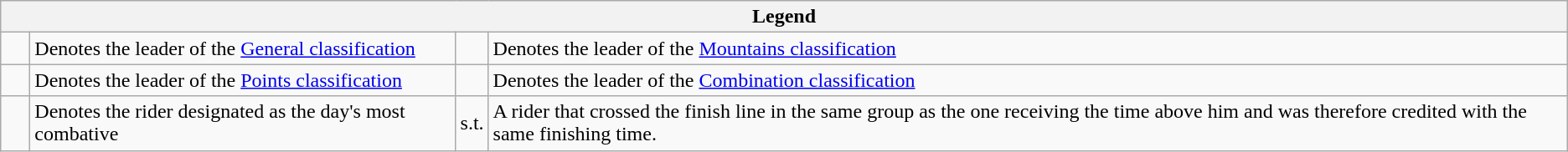<table class="wikitable">
<tr>
<th colspan=4>Legend</th>
</tr>
<tr>
<td>    </td>
<td>Denotes the leader of the <a href='#'>General classification</a></td>
<td>    </td>
<td>Denotes the leader of the <a href='#'>Mountains classification</a></td>
</tr>
<tr>
<td>    </td>
<td>Denotes the leader of the <a href='#'>Points classification</a></td>
<td>    </td>
<td>Denotes the leader of the <a href='#'>Combination classification</a></td>
</tr>
<tr>
<td>    </td>
<td>Denotes the rider designated as the day's most combative</td>
<td>s.t.</td>
<td>A rider that crossed the finish line in the same group as the one receiving the time above him and was therefore credited with the same finishing time.</td>
</tr>
</table>
